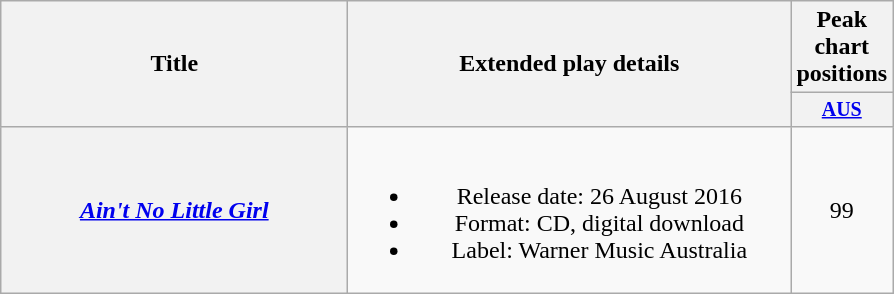<table class="wikitable plainrowheaders" style="text-align:center;">
<tr>
<th rowspan="2" style="width:14em;">Title</th>
<th rowspan="2" style="width:18em;">Extended play details</th>
<th colspan="1">Peak chart positions</th>
</tr>
<tr style="font-size:smaller;">
<th style="width:40px;"><a href='#'>AUS</a><br></th>
</tr>
<tr>
<th scope="row"><em><a href='#'>Ain't No Little Girl</a></em></th>
<td><br><ul><li>Release date: 26 August 2016</li><li>Format: CD, digital download</li><li>Label: Warner Music Australia</li></ul></td>
<td>99</td>
</tr>
</table>
